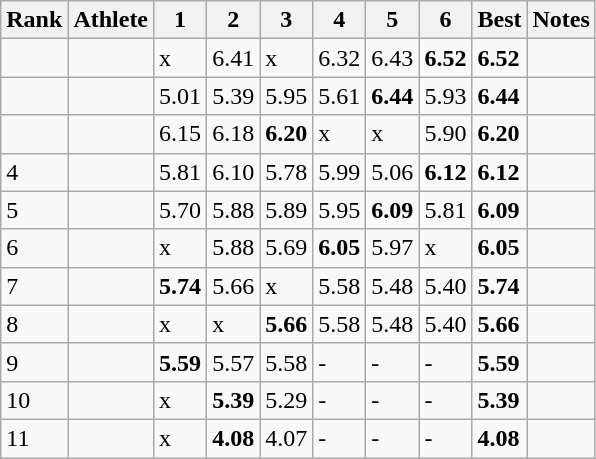<table class="wikitable sortable" style="text-align:left">
<tr>
<th>Rank</th>
<th>Athlete</th>
<th>1</th>
<th>2</th>
<th>3</th>
<th>4</th>
<th>5</th>
<th>6</th>
<th>Best</th>
<th>Notes</th>
</tr>
<tr>
<td></td>
<td></td>
<td>x</td>
<td>6.41</td>
<td>x</td>
<td>6.32</td>
<td>6.43</td>
<td><strong>6.52</strong></td>
<td><strong>6.52</strong></td>
<td></td>
</tr>
<tr>
<td></td>
<td></td>
<td>5.01</td>
<td>5.39</td>
<td>5.95</td>
<td>5.61</td>
<td><strong>6.44</strong></td>
<td>5.93</td>
<td><strong>6.44</strong></td>
<td></td>
</tr>
<tr>
<td></td>
<td></td>
<td>6.15</td>
<td>6.18</td>
<td><strong>6.20</strong></td>
<td>x</td>
<td>x</td>
<td>5.90</td>
<td><strong>6.20</strong></td>
<td></td>
</tr>
<tr>
<td>4</td>
<td></td>
<td>5.81</td>
<td>6.10</td>
<td>5.78</td>
<td>5.99</td>
<td>5.06</td>
<td><strong>6.12</strong></td>
<td><strong>6.12</strong></td>
<td></td>
</tr>
<tr>
<td>5</td>
<td></td>
<td>5.70</td>
<td>5.88</td>
<td>5.89</td>
<td>5.95</td>
<td><strong>6.09</strong></td>
<td>5.81</td>
<td><strong>6.09</strong></td>
<td></td>
</tr>
<tr>
<td>6</td>
<td></td>
<td>x</td>
<td>5.88</td>
<td>5.69</td>
<td><strong>6.05</strong></td>
<td>5.97</td>
<td>x</td>
<td><strong>6.05</strong></td>
<td></td>
</tr>
<tr>
<td>7</td>
<td></td>
<td><strong>5.74</strong></td>
<td>5.66</td>
<td>x</td>
<td>5.58</td>
<td>5.48</td>
<td>5.40</td>
<td><strong>5.74</strong></td>
<td></td>
</tr>
<tr>
<td>8</td>
<td></td>
<td>x</td>
<td>x</td>
<td><strong>5.66</strong></td>
<td>5.58</td>
<td>5.48</td>
<td>5.40</td>
<td><strong>5.66</strong></td>
<td></td>
</tr>
<tr>
<td>9</td>
<td></td>
<td><strong>5.59</strong></td>
<td>5.57</td>
<td>5.58</td>
<td>-</td>
<td>-</td>
<td>-</td>
<td><strong>5.59</strong></td>
<td></td>
</tr>
<tr>
<td>10</td>
<td></td>
<td>x</td>
<td><strong>5.39</strong></td>
<td>5.29</td>
<td>-</td>
<td>-</td>
<td>-</td>
<td><strong>5.39</strong></td>
<td></td>
</tr>
<tr>
<td>11</td>
<td></td>
<td>x</td>
<td><strong>4.08</strong></td>
<td>4.07</td>
<td>-</td>
<td>-</td>
<td>-</td>
<td><strong>4.08</strong></td>
<td></td>
</tr>
</table>
